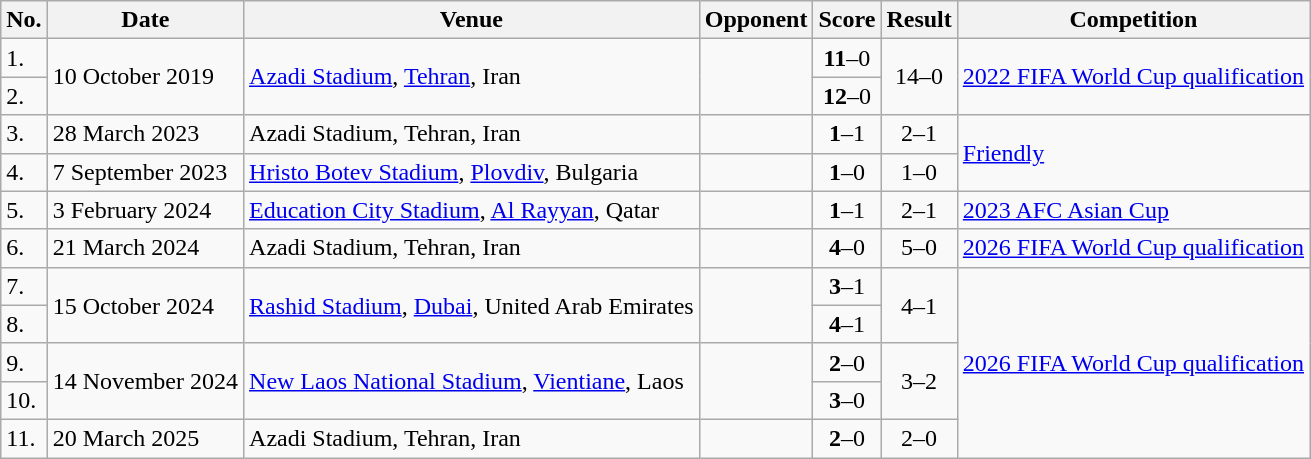<table class="wikitable">
<tr>
<th>No.</th>
<th>Date</th>
<th>Venue</th>
<th>Opponent</th>
<th>Score</th>
<th>Result</th>
<th>Competition</th>
</tr>
<tr>
<td>1.</td>
<td rowspan="2">10 October 2019</td>
<td rowspan="2"><a href='#'>Azadi Stadium</a>, <a href='#'>Tehran</a>, Iran</td>
<td rowspan="2"></td>
<td align=center><strong>11</strong>–0</td>
<td rowspan="2" style="text-align:center">14–0</td>
<td rowspan="2"><a href='#'>2022 FIFA World Cup qualification</a></td>
</tr>
<tr>
<td>2.</td>
<td align=center><strong>12</strong>–0</td>
</tr>
<tr>
<td>3.</td>
<td>28 March 2023</td>
<td>Azadi Stadium, Tehran, Iran</td>
<td></td>
<td align=center><strong>1</strong>–1</td>
<td align=center>2–1</td>
<td rowspan="2"><a href='#'>Friendly</a></td>
</tr>
<tr>
<td>4.</td>
<td>7 September 2023</td>
<td><a href='#'>Hristo Botev Stadium</a>, <a href='#'>Plovdiv</a>, Bulgaria</td>
<td></td>
<td align=center><strong>1</strong>–0</td>
<td align=center>1–0</td>
</tr>
<tr>
<td>5.</td>
<td>3 February 2024</td>
<td><a href='#'>Education City Stadium</a>, <a href='#'>Al Rayyan</a>, Qatar</td>
<td></td>
<td align=center><strong>1</strong>–1</td>
<td align=center>2–1</td>
<td><a href='#'>2023 AFC Asian Cup</a></td>
</tr>
<tr>
<td>6.</td>
<td>21 March 2024</td>
<td>Azadi Stadium, Tehran, Iran</td>
<td></td>
<td align=center><strong>4</strong>–0</td>
<td style="text-align:center">5–0</td>
<td><a href='#'>2026 FIFA World Cup qualification</a></td>
</tr>
<tr>
<td>7.</td>
<td rowspan="2">15 October 2024</td>
<td rowspan="2"><a href='#'>Rashid Stadium</a>, <a href='#'>Dubai</a>, United Arab Emirates</td>
<td rowspan="2"></td>
<td align=center><strong>3</strong>–1</td>
<td rowspan="2" style="text-align:center">4–1</td>
<td rowspan="5"><a href='#'>2026 FIFA World Cup qualification</a></td>
</tr>
<tr>
<td>8.</td>
<td align="center"><strong>4</strong>–1</td>
</tr>
<tr>
<td>9.</td>
<td rowspan="2">14 November 2024</td>
<td rowspan="2"><a href='#'>New Laos National Stadium</a>, <a href='#'>Vientiane</a>, Laos</td>
<td rowspan="2"></td>
<td align=centeR><strong>2</strong>–0</td>
<td rowspan="2" style="text-align:center">3–2</td>
</tr>
<tr>
<td>10.</td>
<td align="center"><strong>3</strong>–0</td>
</tr>
<tr>
<td>11.</td>
<td>20 March 2025</td>
<td>Azadi Stadium, Tehran, Iran</td>
<td></td>
<td align="center"><strong>2</strong>–0</td>
<td style="text-align:center">2–0</td>
</tr>
</table>
